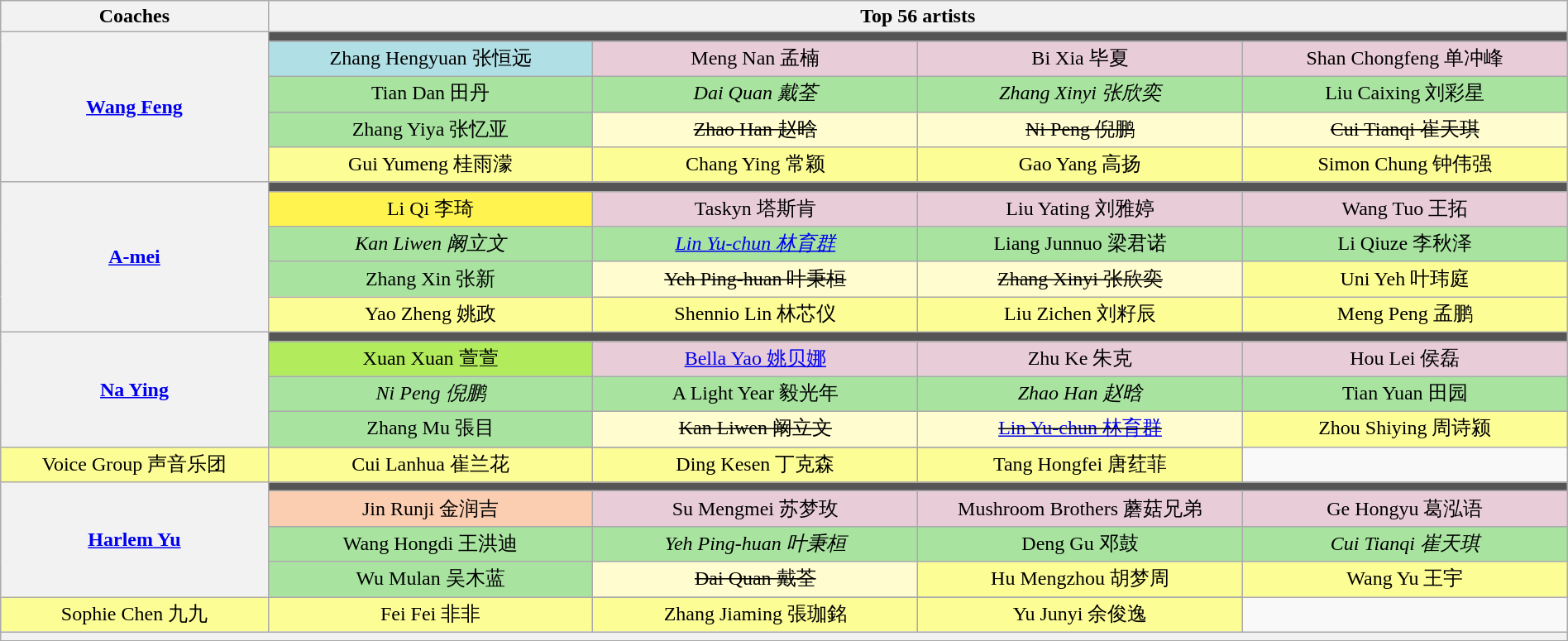<table class="wikitable" style="text-align:center; width:100%;">
<tr>
<th scope="col" style="width:14%;">Coaches</th>
<th scope="col" colspan=4>Top 56 artists</th>
</tr>
<tr>
<th rowspan=5><a href='#'>Wang Feng</a></th>
<td colspan=4 style="background:#555;"></td>
</tr>
<tr>
<td width="17%" style="background:#B0E0E6;">Zhang Hengyuan 张恒远</td>
<td width="17%" style="background:#E8CCD7;">Meng Nan 孟楠</td>
<td width="17%" style="background:#E8CCD7;">Bi Xia 毕夏</td>
<td width="17%" style="background:#E8CCD7;">Shan Chongfeng 单冲峰</td>
</tr>
<tr style="background: #A8E4A0;">
<td>Tian Dan 田丹</td>
<td><em>Dai Quan 戴荃</em></td>
<td><em>Zhang Xinyi 张欣奕</em></td>
<td>Liu Caixing 刘彩星</td>
</tr>
<tr>
<td width="17%" style="background:#A8E4A0;">Zhang Yiya 张忆亚</td>
<td style="background:#FFFDD0;"><s>Zhao Han 赵晗</s></td>
<td style="background:#FFFDD0;"><s>Ni Peng 倪鹏</s></td>
<td style="background:#FFFDD0;"><s>Cui Tianqi 崔天琪</s></td>
</tr>
<tr>
<td style="background:#FDFD96;">Gui Yumeng 桂雨濛</td>
<td style="background:#FDFD96;">Chang Ying 常颖</td>
<td style="background:#FDFD96;">Gao Yang 高扬</td>
<td style="background:#FDFD96;">Simon Chung 钟伟强</td>
</tr>
<tr>
<th rowspan=5><a href='#'>A-mei</a></th>
<td colspan=4 style="background:#555555;"></td>
</tr>
<tr>
<td width="17%" style="background:#FFF44F;">Li Qi 李琦</td>
<td width="17%" style="background:#E8CCD7;">Taskyn 塔斯肯</td>
<td width="17%" style="background:#E8CCD7;">Liu Yating 刘雅婷</td>
<td width="17%" style="background:#E8CCD7;">Wang Tuo 王拓</td>
</tr>
<tr style="background: #A8E4A0;">
<td><em>Kan Liwen 阚立文</em></td>
<td><em><a href='#'>Lin Yu-chun 林育群</a></em></td>
<td>Liang Junnuo 梁君诺</td>
<td>Li Qiuze 李秋泽</td>
</tr>
<tr>
<td width="17%" style="background:#A8E4A0;">Zhang Xin 张新</td>
<td style="background:#FFFDD0;"><s>Yeh Ping-huan 叶秉桓</s></td>
<td style="background:#FFFDD0;"><s>Zhang Xinyi 张欣奕</s></td>
<td style="background:#FDFD96;">Uni Yeh 叶玮庭</td>
</tr>
<tr>
<td style="background:#FDFD96;">Yao Zheng 姚政</td>
<td style="background:#FDFD96;">Shennio Lin 林芯仪</td>
<td style="background:#FDFD96;">Liu Zichen 刘籽辰</td>
<td style="background:#FDFD96;">Meng Peng 孟鹏</td>
</tr>
<tr>
<th rowspan=5><a href='#'>Na Ying</a></th>
<td colspan=4 style="background:#555555;"></td>
</tr>
<tr>
<td width="17%" style="background:#B2EC5D;">Xuan Xuan 萱萱</td>
<td width="17%" style="background:#E8CCD7;"><a href='#'>Bella Yao 姚贝娜</a></td>
<td width="17%" style="background:#E8CCD7;">Zhu Ke 朱克</td>
<td width="17%" style="background:#E8CCD7;">Hou Lei 侯磊</td>
</tr>
<tr style="background: #A8E4A0;">
<td><em>Ni Peng 倪鹏</em></td>
<td>A Light Year 毅光年</td>
<td><em>Zhao Han 赵晗</em></td>
<td>Tian Yuan 田园</td>
</tr>
<tr>
<td width="17%" style="background:#A8E4A0;">Zhang Mu 張目</td>
<td style="background:#FFFDD0;"><s>Kan Liwen 阚立文</s></td>
<td style="background:#FFFDD0;"><s><a href='#'>Lin Yu-chun 林育群</a></s></td>
<td style="background:#FDFD96;">Zhou Shiying 周诗颍</td>
</tr>
<tr>
</tr>
<tr style="background: #FDFD96;">
<td>Voice Group 声音乐团</td>
<td>Cui Lanhua 崔兰花</td>
<td>Ding Kesen 丁克森</td>
<td>Tang Hongfei 唐荭菲</td>
</tr>
<tr>
<th rowspan=5><a href='#'>Harlem Yu</a></th>
<td colspan=4 style="background:#555555;"></td>
</tr>
<tr>
<td width="17%" style="background:#FBCEB1;">Jin Runji 金润吉</td>
<td width="17%" style="background:#E8CCD7;">Su Mengmei 苏梦玫</td>
<td width="17%" style="background:#E8CCD7;">Mushroom Brothers 蘑菇兄弟</td>
<td width="17%" style="background:#E8CCD7;">Ge Hongyu 葛泓语</td>
</tr>
<tr style="background: #A8E4A0;">
<td>Wang Hongdi 王洪迪</td>
<td><em>Yeh Ping-huan 叶秉桓</em></td>
<td>Deng Gu 邓鼓</td>
<td><em>Cui Tianqi 崔天琪</em></td>
</tr>
<tr>
<td width="17%" style="background:#A8E4A0;">Wu Mulan 吴木蓝</td>
<td style="background:#FFFDD0;"><s>Dai Quan 戴荃</s></td>
<td style="background:#FDFD96;">Hu Mengzhou 胡梦周</td>
<td style="background:#FDFD96;">Wang Yu 王宇</td>
</tr>
<tr>
</tr>
<tr style="background: #FDFD96;">
<td>Sophie Chen 九九</td>
<td>Fei Fei 非非</td>
<td>Zhang Jiaming 張珈銘</td>
<td>Yu Junyi 余俊逸</td>
</tr>
<tr>
<th style="font-size:90%; line-height:12px;" colspan=6></th>
</tr>
</table>
